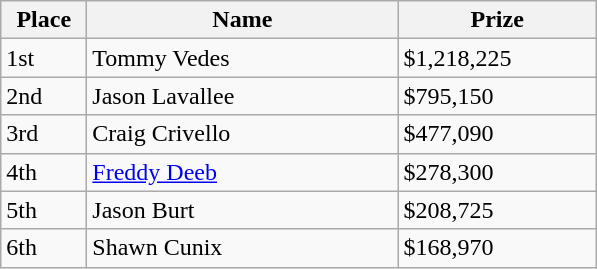<table class="wikitable">
<tr>
<th width="50">Place</th>
<th width="200">Name</th>
<th width="125">Prize</th>
</tr>
<tr>
<td>1st</td>
<td>Tommy Vedes</td>
<td>$1,218,225</td>
</tr>
<tr>
<td>2nd</td>
<td>Jason Lavallee</td>
<td>$795,150</td>
</tr>
<tr>
<td>3rd</td>
<td>Craig Crivello</td>
<td>$477,090</td>
</tr>
<tr>
<td>4th</td>
<td><a href='#'>Freddy Deeb</a></td>
<td>$278,300</td>
</tr>
<tr>
<td>5th</td>
<td>Jason Burt</td>
<td>$208,725</td>
</tr>
<tr>
<td>6th</td>
<td>Shawn Cunix</td>
<td>$168,970</td>
</tr>
</table>
